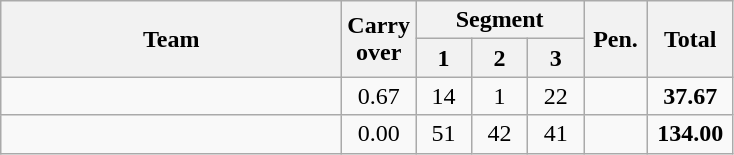<table class=wikitable style="text-align:center">
<tr>
<th rowspan="2" width=220>Team</th>
<th rowspan=2 width=40>Carry over</th>
<th colspan=3>Segment</th>
<th rowspan=2 width=35>Pen.</th>
<th rowspan=2 width=50>Total</th>
</tr>
<tr>
<th width=30>1</th>
<th width=30>2</th>
<th width=30>3</th>
</tr>
<tr>
<td align=left></td>
<td>0.67</td>
<td>14</td>
<td>1</td>
<td>22</td>
<td></td>
<td><strong>37.67</strong></td>
</tr>
<tr>
<td align=left><strong></strong></td>
<td>0.00</td>
<td>51</td>
<td>42</td>
<td>41</td>
<td></td>
<td><strong>134.00</strong></td>
</tr>
</table>
